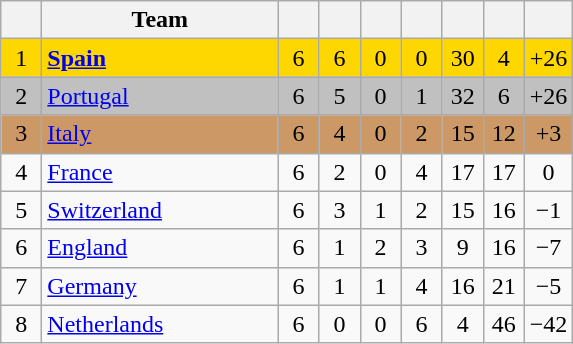<table class="wikitable" style="text-align:center;">
<tr>
<th width=20></th>
<th width=150>Team</th>
<th width=20></th>
<th width=20></th>
<th width=20></th>
<th width=20></th>
<th width=20></th>
<th width=20></th>
<th width=20></th>
</tr>
<tr bgcolor="gold">
<td>1</td>
<td align="left"><strong> <a href='#'>Spain</a></strong></td>
<td>6</td>
<td>6</td>
<td>0</td>
<td>0</td>
<td>30</td>
<td>4</td>
<td>+26</td>
</tr>
<tr bgcolor="silver">
<td>2</td>
<td align="left"> <a href='#'>Portugal</a></td>
<td>6</td>
<td>5</td>
<td>0</td>
<td>1</td>
<td>32</td>
<td>6</td>
<td>+26</td>
</tr>
<tr bgcolor="#cc9966">
<td>3</td>
<td align="left"> <a href='#'>Italy</a></td>
<td>6</td>
<td>4</td>
<td>0</td>
<td>2</td>
<td>15</td>
<td>12</td>
<td>+3</td>
</tr>
<tr>
<td>4</td>
<td align="left"> <a href='#'>France</a></td>
<td>6</td>
<td>2</td>
<td>0</td>
<td>4</td>
<td>17</td>
<td>17</td>
<td>0</td>
</tr>
<tr>
<td>5</td>
<td align="left"> <a href='#'>Switzerland</a></td>
<td>6</td>
<td>3</td>
<td>1</td>
<td>2</td>
<td>15</td>
<td>16</td>
<td>−1</td>
</tr>
<tr>
<td>6</td>
<td align="left"> <a href='#'>England</a></td>
<td>6</td>
<td>1</td>
<td>2</td>
<td>3</td>
<td>9</td>
<td>16</td>
<td>−7</td>
</tr>
<tr>
<td>7</td>
<td align="left"> <a href='#'>Germany</a></td>
<td>6</td>
<td>1</td>
<td>1</td>
<td>4</td>
<td>16</td>
<td>21</td>
<td>−5</td>
</tr>
<tr>
<td>8</td>
<td align="left"> <a href='#'>Netherlands</a></td>
<td>6</td>
<td>0</td>
<td>0</td>
<td>6</td>
<td>4</td>
<td>46</td>
<td>−42</td>
</tr>
</table>
